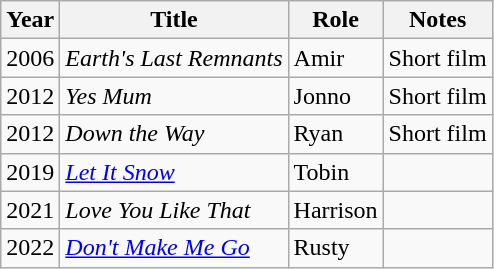<table class="wikitable">
<tr>
<th>Year</th>
<th>Title</th>
<th>Role</th>
<th>Notes</th>
</tr>
<tr>
<td>2006</td>
<td><em>Earth's Last Remnants</em></td>
<td>Amir</td>
<td>Short film</td>
</tr>
<tr>
<td>2012</td>
<td><em>Yes Mum</em></td>
<td>Jonno</td>
<td>Short film</td>
</tr>
<tr>
<td>2012</td>
<td><em>Down the Way</em></td>
<td>Ryan</td>
<td>Short film</td>
</tr>
<tr>
<td>2019</td>
<td><em><a href='#'>Let It Snow</a></em></td>
<td>Tobin</td>
<td></td>
</tr>
<tr>
<td>2021</td>
<td><em>Love You Like That </em></td>
<td>Harrison</td>
<td></td>
</tr>
<tr>
<td>2022</td>
<td><em><a href='#'>Don't Make Me Go</a></em></td>
<td>Rusty</td>
<td></td>
</tr>
</table>
